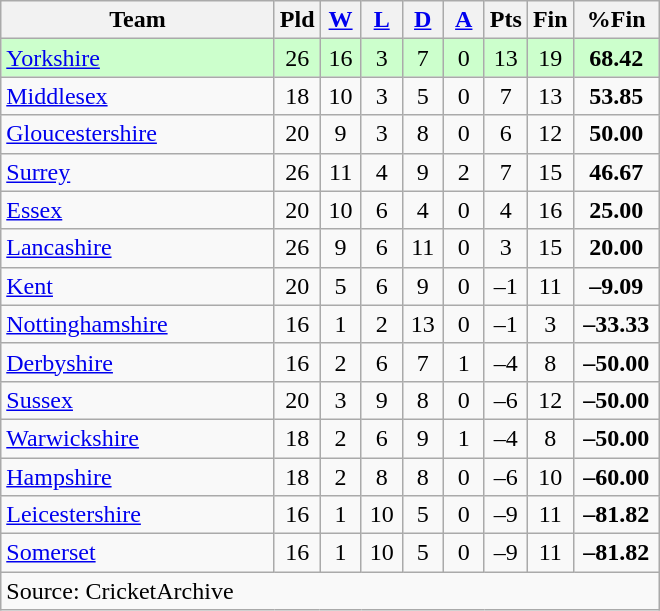<table class="wikitable" style="text-align:center;">
<tr>
<th width=175>Team</th>
<th width=20 abbr="Played">Pld</th>
<th width=20 abbr="Won"><a href='#'>W</a></th>
<th width=20 abbr="Lost"><a href='#'>L</a></th>
<th width=20 abbr="Drawn"><a href='#'>D</a></th>
<th width=20 abbr="Abandoned"><a href='#'>A</a></th>
<th width=20 abbr="Points">Pts</th>
<th width=20 abbr="Finished matches">Fin</th>
<th width=50 abbr="Percentage of finished matches">%Fin</th>
</tr>
<tr style="background:#ccffcc;">
<td style="text-align:left;"><a href='#'>Yorkshire</a></td>
<td>26</td>
<td>16</td>
<td>3</td>
<td>7</td>
<td>0</td>
<td>13</td>
<td>19</td>
<td><strong>68.42</strong></td>
</tr>
<tr>
<td style="text-align:left;"><a href='#'>Middlesex</a></td>
<td>18</td>
<td>10</td>
<td>3</td>
<td>5</td>
<td>0</td>
<td>7</td>
<td>13</td>
<td><strong>53.85</strong></td>
</tr>
<tr>
<td style="text-align:left;"><a href='#'>Gloucestershire</a></td>
<td>20</td>
<td>9</td>
<td>3</td>
<td>8</td>
<td>0</td>
<td>6</td>
<td>12</td>
<td><strong>50.00</strong></td>
</tr>
<tr>
<td style="text-align:left;"><a href='#'>Surrey</a></td>
<td>26</td>
<td>11</td>
<td>4</td>
<td>9</td>
<td>2</td>
<td>7</td>
<td>15</td>
<td><strong>46.67</strong></td>
</tr>
<tr>
<td style="text-align:left;"><a href='#'>Essex</a></td>
<td>20</td>
<td>10</td>
<td>6</td>
<td>4</td>
<td>0</td>
<td>4</td>
<td>16</td>
<td><strong>25.00</strong></td>
</tr>
<tr>
<td style="text-align:left;"><a href='#'>Lancashire</a></td>
<td>26</td>
<td>9</td>
<td>6</td>
<td>11</td>
<td>0</td>
<td>3</td>
<td>15</td>
<td><strong>20.00</strong></td>
</tr>
<tr>
<td style="text-align:left;"><a href='#'>Kent</a></td>
<td>20</td>
<td>5</td>
<td>6</td>
<td>9</td>
<td>0</td>
<td>–1</td>
<td>11</td>
<td><strong>–9.09</strong></td>
</tr>
<tr>
<td style="text-align:left;"><a href='#'>Nottinghamshire</a></td>
<td>16</td>
<td>1</td>
<td>2</td>
<td>13</td>
<td>0</td>
<td>–1</td>
<td>3</td>
<td><strong>–33.33</strong></td>
</tr>
<tr>
<td style="text-align:left;"><a href='#'>Derbyshire</a></td>
<td>16</td>
<td>2</td>
<td>6</td>
<td>7</td>
<td>1</td>
<td>–4</td>
<td>8</td>
<td><strong>–50.00</strong></td>
</tr>
<tr>
<td style="text-align:left;"><a href='#'>Sussex</a></td>
<td>20</td>
<td>3</td>
<td>9</td>
<td>8</td>
<td>0</td>
<td>–6</td>
<td>12</td>
<td><strong>–50.00</strong></td>
</tr>
<tr>
<td style="text-align:left;"><a href='#'>Warwickshire</a></td>
<td>18</td>
<td>2</td>
<td>6</td>
<td>9</td>
<td>1</td>
<td>–4</td>
<td>8</td>
<td><strong>–50.00</strong></td>
</tr>
<tr>
<td style="text-align:left;"><a href='#'>Hampshire</a></td>
<td>18</td>
<td>2</td>
<td>8</td>
<td>8</td>
<td>0</td>
<td>–6</td>
<td>10</td>
<td><strong>–60.00</strong></td>
</tr>
<tr>
<td style="text-align:left;"><a href='#'>Leicestershire</a></td>
<td>16</td>
<td>1</td>
<td>10</td>
<td>5</td>
<td>0</td>
<td>–9</td>
<td>11</td>
<td><strong>–81.82</strong></td>
</tr>
<tr>
<td style="text-align:left;"><a href='#'>Somerset</a></td>
<td>16</td>
<td>1</td>
<td>10</td>
<td>5</td>
<td>0</td>
<td>–9</td>
<td>11</td>
<td><strong>–81.82</strong></td>
</tr>
<tr>
<td colspan=10 align="left">Source: CricketArchive</td>
</tr>
</table>
